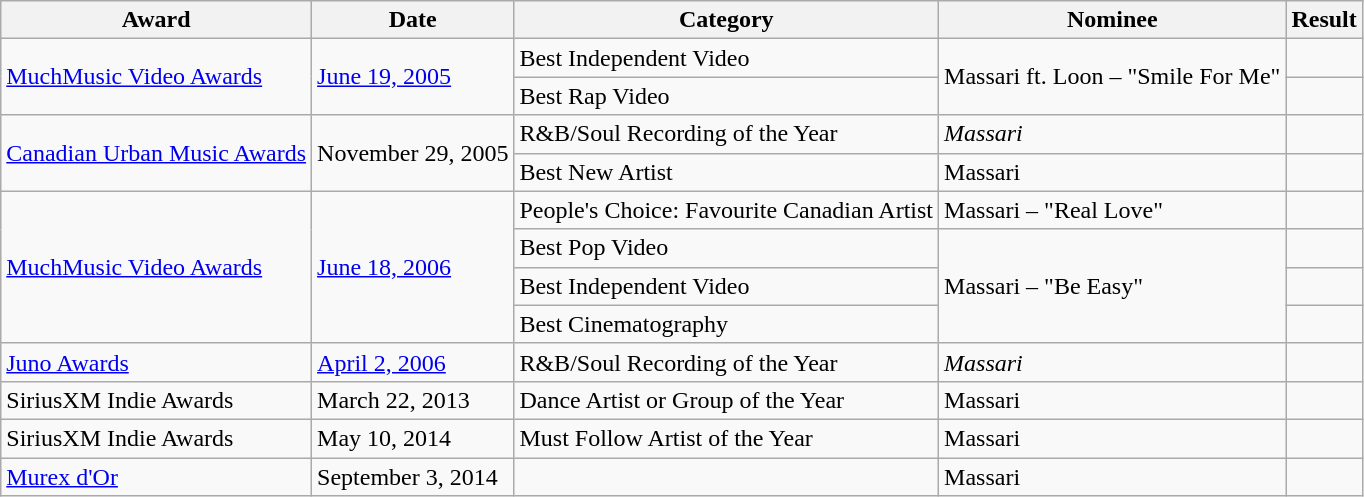<table class="wikitable">
<tr>
<th>Award</th>
<th>Date</th>
<th>Category</th>
<th>Nominee</th>
<th>Result</th>
</tr>
<tr>
<td rowspan="2"><a href='#'>MuchMusic Video Awards</a></td>
<td rowspan="2"><a href='#'>June 19, 2005</a></td>
<td>Best Independent Video</td>
<td rowspan="2">Massari ft. Loon – "Smile For Me"</td>
<td></td>
</tr>
<tr>
<td>Best Rap Video</td>
<td></td>
</tr>
<tr>
<td rowspan="2"><a href='#'>Canadian Urban Music Awards</a></td>
<td rowspan="2">November 29, 2005</td>
<td>R&B/Soul Recording of the Year</td>
<td><em>Massari</em></td>
<td></td>
</tr>
<tr>
<td>Best New Artist</td>
<td>Massari</td>
<td></td>
</tr>
<tr>
<td rowspan="4"><a href='#'>MuchMusic Video Awards</a></td>
<td rowspan="4"><a href='#'>June 18, 2006</a></td>
<td>People's Choice: Favourite Canadian Artist</td>
<td>Massari – "Real Love"</td>
<td></td>
</tr>
<tr>
<td>Best Pop Video</td>
<td rowspan="3">Massari – "Be Easy"</td>
<td></td>
</tr>
<tr>
<td>Best Independent Video</td>
<td></td>
</tr>
<tr>
<td>Best Cinematography</td>
<td></td>
</tr>
<tr>
<td><a href='#'>Juno Awards</a></td>
<td><a href='#'>April 2, 2006</a></td>
<td>R&B/Soul Recording of the Year</td>
<td><em>Massari</em></td>
<td></td>
</tr>
<tr>
<td>SiriusXM Indie Awards</td>
<td>March 22, 2013</td>
<td>Dance Artist or Group of the Year</td>
<td>Massari</td>
<td></td>
</tr>
<tr>
<td>SiriusXM Indie Awards</td>
<td>May 10, 2014</td>
<td>Must Follow Artist of the Year</td>
<td>Massari</td>
<td></td>
</tr>
<tr>
<td><a href='#'>Murex d'Or</a></td>
<td>September 3, 2014</td>
<td></td>
<td>Massari</td>
<td></td>
</tr>
</table>
